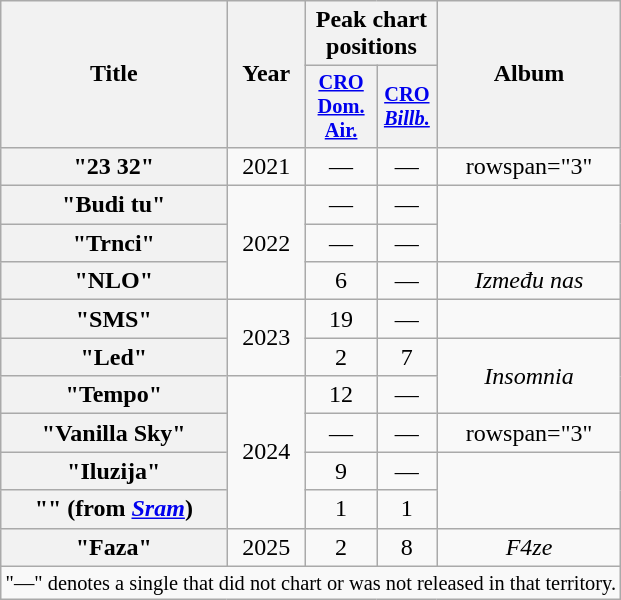<table class="wikitable plainrowheaders" style="text-align:center;">
<tr>
<th scope="col" rowspan="2">Title</th>
<th scope="col" rowspan="2">Year</th>
<th scope="col" colspan="2">Peak chart positions</th>
<th scope="col" rowspan="2">Album</th>
</tr>
<tr>
<th scope="col" style="width:3em; font-size:85%;"><a href='#'>CRO<br>Dom.<br>Air.</a><br></th>
<th style="width:2.5em; font-size:85%"><a href='#'>CRO<br><em>Billb.</em></a><br></th>
</tr>
<tr>
<th scope="row">"23 32"</th>
<td>2021</td>
<td>—</td>
<td>—</td>
<td>rowspan="3" </td>
</tr>
<tr>
<th scope="row">"Budi tu"</th>
<td rowspan="3">2022</td>
<td>—</td>
<td>—</td>
</tr>
<tr>
<th scope="row">"Trnci"</th>
<td>—</td>
<td>—</td>
</tr>
<tr>
<th scope="row">"NLO"<br></th>
<td>6</td>
<td>—</td>
<td><em>Između nas</em></td>
</tr>
<tr>
<th scope="row">"SMS"</th>
<td rowspan="2">2023</td>
<td>19</td>
<td>—</td>
<td></td>
</tr>
<tr>
<th scope="row">"Led"<br></th>
<td>2</td>
<td>7</td>
<td rowspan="2"><em>Insomnia</em></td>
</tr>
<tr>
<th scope="row">"Tempo"</th>
<td rowspan="4">2024</td>
<td>12</td>
<td>—</td>
</tr>
<tr>
<th scope="row">"Vanilla Sky"<br></th>
<td>—</td>
<td>—</td>
<td>rowspan="3" </td>
</tr>
<tr>
<th scope="row">"Iluzija"</th>
<td>9</td>
<td>—</td>
</tr>
<tr>
<th scope="row">"" (from <em><a href='#'>Sram</a></em>)<br></th>
<td>1</td>
<td>1</td>
</tr>
<tr>
<th scope="row">"Faza"</th>
<td>2025</td>
<td>2</td>
<td>8</td>
<td><em>F4ze</em></td>
</tr>
<tr>
<td colspan="20" style="text-align:center; font-size:85%;">"—" denotes a single that did not chart or was not released in that territory.</td>
</tr>
</table>
